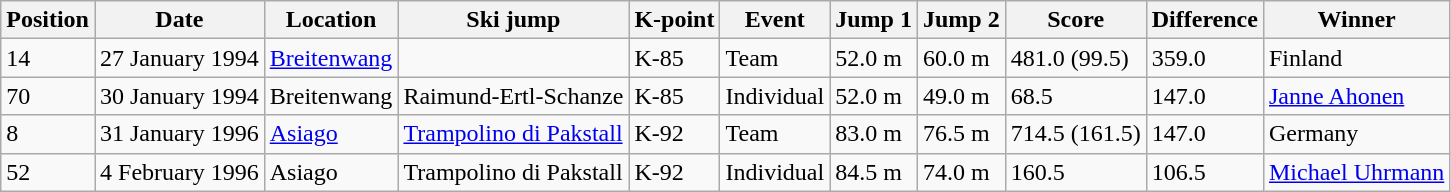<table class="wikitable">
<tr>
<th>Position</th>
<th>Date</th>
<th>Location</th>
<th>Ski jump</th>
<th>K-point</th>
<th>Event</th>
<th>Jump 1</th>
<th>Jump 2</th>
<th>Score</th>
<th>Difference</th>
<th>Winner</th>
</tr>
<tr>
<td>14</td>
<td>27 January 1994</td>
<td><a href='#'>Breitenwang</a></td>
<td></td>
<td>K-85</td>
<td>Team</td>
<td>52.0 m</td>
<td>60.0 m</td>
<td>481.0 (99.5)</td>
<td>359.0</td>
<td>Finland</td>
</tr>
<tr>
<td>70</td>
<td>30 January 1994</td>
<td> Breitenwang</td>
<td>Raimund-Ertl-Schanze</td>
<td>K-85</td>
<td>Individual</td>
<td>52.0 m</td>
<td>49.0 m</td>
<td>68.5</td>
<td>147.0</td>
<td><a href='#'>Janne Ahonen</a></td>
</tr>
<tr>
<td>8</td>
<td>31 January 1996</td>
<td> <a href='#'>Asiago</a></td>
<td><a href='#'>Trampolino di Pakstall</a></td>
<td>K-92</td>
<td>Team</td>
<td>83.0 m</td>
<td>76.5 m</td>
<td>714.5 (161.5)</td>
<td>147.0</td>
<td>Germany</td>
</tr>
<tr>
<td>52</td>
<td>4 February 1996</td>
<td> Asiago</td>
<td>Trampolino di Pakstall</td>
<td>K-92</td>
<td>Individual</td>
<td>84.5 m</td>
<td>74.0 m</td>
<td>160.5</td>
<td>106.5</td>
<td><a href='#'>Michael Uhrmann</a></td>
</tr>
</table>
